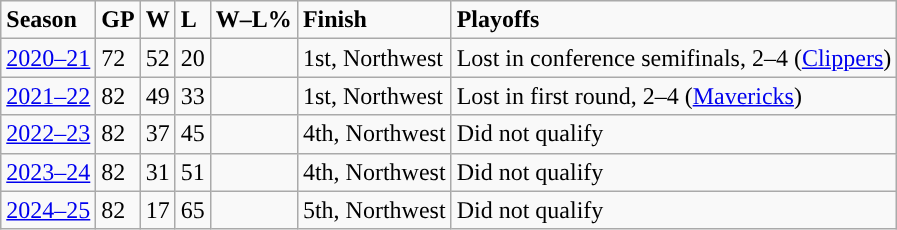<table class="wikitable">
<tr style="font-weight:bold; ">
<td>Season</td>
<td>GP</td>
<td>W</td>
<td>L</td>
<td>W–L%</td>
<td>Finish</td>
<td>Playoffs</td>
</tr>
<tr>
<td><a href='#'>2020–21</a></td>
<td>72</td>
<td>52</td>
<td>20</td>
<td></td>
<td>1st, Northwest</td>
<td>Lost in conference semifinals, 2–4 (<a href='#'>Clippers</a>)</td>
</tr>
<tr>
<td><a href='#'>2021–22</a></td>
<td>82</td>
<td>49</td>
<td>33</td>
<td></td>
<td>1st, Northwest</td>
<td>Lost in first round, 2–4 (<a href='#'>Mavericks</a>)</td>
</tr>
<tr>
<td><a href='#'>2022–23</a></td>
<td>82</td>
<td>37</td>
<td>45</td>
<td></td>
<td>4th, Northwest</td>
<td>Did not qualify</td>
</tr>
<tr>
<td><a href='#'>2023–24</a></td>
<td>82</td>
<td>31</td>
<td>51</td>
<td></td>
<td>4th, Northwest</td>
<td>Did not qualify</td>
</tr>
<tr>
<td><a href='#'>2024–25</a></td>
<td>82</td>
<td>17</td>
<td>65</td>
<td></td>
<td>5th, Northwest</td>
<td>Did not qualify</td>
</tr>
</table>
